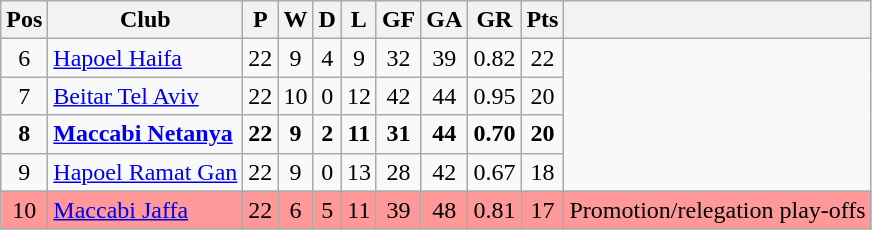<table class="wikitable" style="text-align:center">
<tr>
<th>Pos</th>
<th>Club</th>
<th>P</th>
<th>W</th>
<th>D</th>
<th>L</th>
<th>GF</th>
<th>GA</th>
<th>GR</th>
<th>Pts</th>
<th></th>
</tr>
<tr>
<td>6</td>
<td align=left><a href='#'>Hapoel Haifa</a></td>
<td>22</td>
<td>9</td>
<td>4</td>
<td>9</td>
<td>32</td>
<td>39</td>
<td>0.82</td>
<td>22</td>
<td rowspan=4></td>
</tr>
<tr>
<td>7</td>
<td align=left><a href='#'>Beitar Tel Aviv</a></td>
<td>22</td>
<td>10</td>
<td>0</td>
<td>12</td>
<td>42</td>
<td>44</td>
<td>0.95</td>
<td>20</td>
</tr>
<tr>
<td><strong>8</strong></td>
<td align=left><strong><a href='#'>Maccabi Netanya</a></strong></td>
<td><strong>22</strong></td>
<td><strong>9</strong></td>
<td><strong>2</strong></td>
<td><strong>11</strong></td>
<td><strong>31</strong></td>
<td><strong>44</strong></td>
<td><strong>0.70</strong></td>
<td><strong>20</strong></td>
</tr>
<tr>
<td>9</td>
<td align=left><a href='#'>Hapoel Ramat Gan</a></td>
<td>22</td>
<td>9</td>
<td>0</td>
<td>13</td>
<td>28</td>
<td>42</td>
<td>0.67</td>
<td>18</td>
</tr>
<tr bgcolor=#ff9999>
<td>10</td>
<td align=left><a href='#'>Maccabi Jaffa</a></td>
<td>22</td>
<td>6</td>
<td>5</td>
<td>11</td>
<td>39</td>
<td>48</td>
<td>0.81</td>
<td>17</td>
<td>Promotion/relegation play-offs</td>
</tr>
</table>
